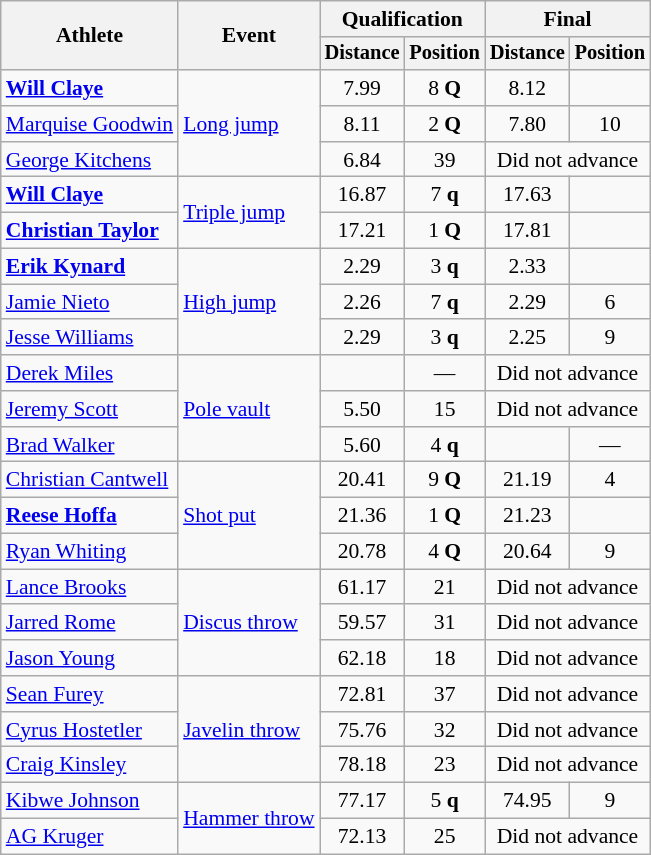<table class=wikitable style=font-size:90%;text-align:center>
<tr>
<th rowspan=2>Athlete</th>
<th rowspan=2>Event</th>
<th colspan=2>Qualification</th>
<th colspan=2>Final</th>
</tr>
<tr style=font-size:95%>
<th>Distance</th>
<th>Position</th>
<th>Distance</th>
<th>Position</th>
</tr>
<tr>
<td align=left><strong><a href='#'>Will Claye</a></strong></td>
<td align=left rowspan=3><a href='#'>Long jump</a></td>
<td>7.99</td>
<td>8 <strong>Q</strong></td>
<td>8.12</td>
<td></td>
</tr>
<tr>
<td align=left><a href='#'>Marquise Goodwin</a></td>
<td>8.11</td>
<td>2 <strong>Q</strong></td>
<td>7.80</td>
<td>10</td>
</tr>
<tr>
<td align=left><a href='#'>George Kitchens</a></td>
<td>6.84</td>
<td>39</td>
<td colspan=2>Did not advance</td>
</tr>
<tr>
<td align=left><strong><a href='#'>Will Claye</a></strong></td>
<td align=left rowspan=2><a href='#'>Triple jump</a></td>
<td>16.87</td>
<td>7 <strong>q</strong></td>
<td>17.63</td>
<td></td>
</tr>
<tr>
<td align=left><strong><a href='#'>Christian Taylor</a></strong></td>
<td>17.21</td>
<td>1 <strong>Q</strong></td>
<td>17.81</td>
<td></td>
</tr>
<tr>
<td align=left><strong><a href='#'>Erik Kynard</a></strong></td>
<td align=left rowspan=3><a href='#'>High jump</a></td>
<td>2.29</td>
<td>3 <strong>q</strong></td>
<td>2.33</td>
<td></td>
</tr>
<tr>
<td align=left><a href='#'>Jamie Nieto</a></td>
<td>2.26</td>
<td>7 <strong>q</strong></td>
<td>2.29</td>
<td>6</td>
</tr>
<tr>
<td align=left><a href='#'>Jesse Williams</a></td>
<td>2.29</td>
<td>3 <strong>q</strong></td>
<td>2.25</td>
<td>9</td>
</tr>
<tr>
<td align=left><a href='#'>Derek Miles</a></td>
<td align=left rowspan=3><a href='#'>Pole vault</a></td>
<td></td>
<td>—</td>
<td colspan=2>Did not advance</td>
</tr>
<tr>
<td align=left><a href='#'>Jeremy Scott</a></td>
<td>5.50</td>
<td>15</td>
<td colspan=2>Did not advance</td>
</tr>
<tr>
<td align=left><a href='#'>Brad Walker</a></td>
<td>5.60</td>
<td>4 <strong>q</strong></td>
<td></td>
<td>—</td>
</tr>
<tr>
<td align=left><a href='#'>Christian Cantwell</a></td>
<td align=left rowspan=3><a href='#'>Shot put</a></td>
<td>20.41</td>
<td>9 <strong>Q</strong></td>
<td>21.19</td>
<td>4</td>
</tr>
<tr>
<td align=left><strong><a href='#'>Reese Hoffa</a></strong></td>
<td>21.36</td>
<td>1 <strong>Q</strong></td>
<td>21.23</td>
<td></td>
</tr>
<tr>
<td align=left><a href='#'>Ryan Whiting</a></td>
<td>20.78</td>
<td>4 <strong>Q</strong></td>
<td>20.64</td>
<td>9</td>
</tr>
<tr>
<td align=left><a href='#'>Lance Brooks</a></td>
<td align=left rowspan=3><a href='#'>Discus throw</a></td>
<td>61.17</td>
<td>21</td>
<td colspan=2>Did not advance</td>
</tr>
<tr>
<td align=left><a href='#'>Jarred Rome</a></td>
<td>59.57</td>
<td>31</td>
<td colspan=2>Did not advance</td>
</tr>
<tr>
<td align=left><a href='#'>Jason Young</a></td>
<td>62.18</td>
<td>18</td>
<td colspan=2>Did not advance</td>
</tr>
<tr>
<td align=left><a href='#'>Sean Furey</a></td>
<td align=left rowspan=3><a href='#'>Javelin throw</a></td>
<td>72.81</td>
<td>37</td>
<td colspan=2>Did not advance</td>
</tr>
<tr>
<td align=left><a href='#'>Cyrus Hostetler</a></td>
<td>75.76</td>
<td>32</td>
<td colspan=2>Did not advance</td>
</tr>
<tr>
<td align=left><a href='#'>Craig Kinsley</a></td>
<td>78.18</td>
<td>23</td>
<td colspan=2>Did not advance</td>
</tr>
<tr>
<td align=left><a href='#'>Kibwe Johnson</a></td>
<td align=left rowspan=2><a href='#'>Hammer throw</a></td>
<td>77.17</td>
<td>5 <strong>q</strong></td>
<td>74.95</td>
<td>9</td>
</tr>
<tr>
<td align=left><a href='#'>AG Kruger</a></td>
<td>72.13</td>
<td>25</td>
<td colspan=2>Did not advance</td>
</tr>
</table>
